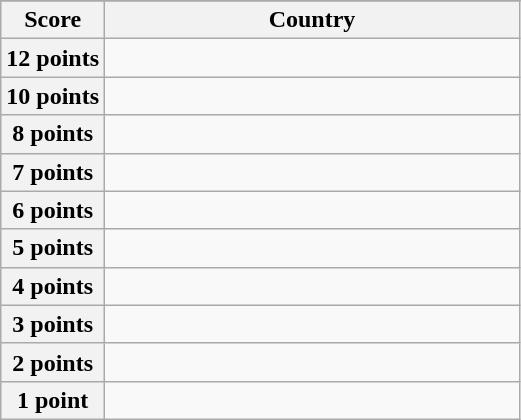<table class="wikitable">
<tr>
</tr>
<tr>
<th scope="col" width="20%">Score</th>
<th scope="col">Country</th>
</tr>
<tr>
<th scope="row">12 points</th>
<td></td>
</tr>
<tr>
<th scope="row">10 points</th>
<td></td>
</tr>
<tr>
<th scope="row">8 points</th>
<td></td>
</tr>
<tr>
<th scope="row">7 points</th>
<td></td>
</tr>
<tr>
<th scope="row">6 points</th>
<td></td>
</tr>
<tr>
<th scope="row">5 points</th>
<td></td>
</tr>
<tr>
<th scope="row">4 points</th>
<td></td>
</tr>
<tr>
<th scope="row">3 points</th>
<td></td>
</tr>
<tr>
<th scope="row">2 points</th>
<td></td>
</tr>
<tr>
<th scope="row">1 point</th>
<td></td>
</tr>
</table>
